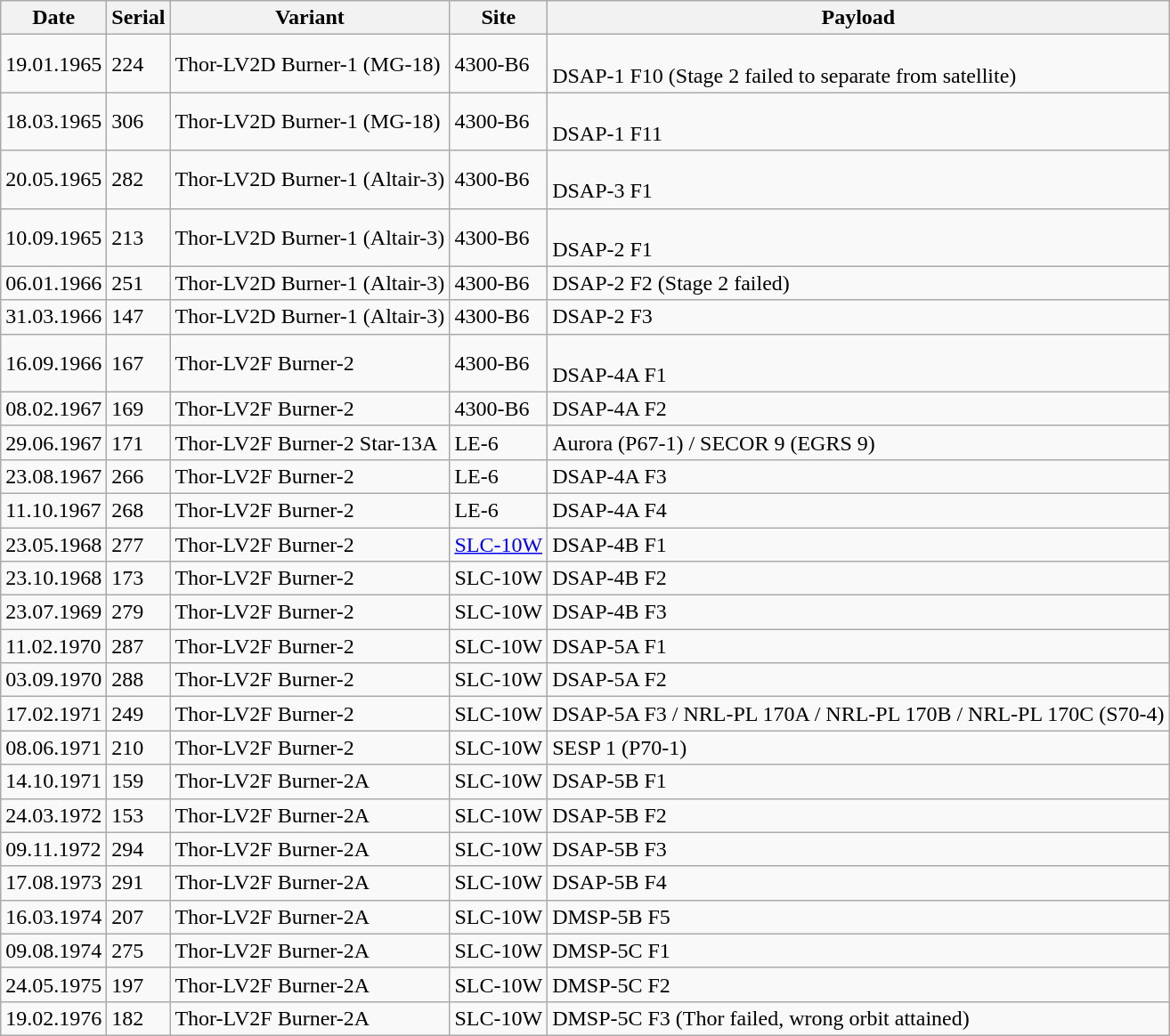<table class="wikitable sortable">
<tr>
<th>Date</th>
<th>Serial</th>
<th>Variant</th>
<th>Site</th>
<th>Payload</th>
</tr>
<tr>
<td>19.01.1965</td>
<td>224</td>
<td>Thor-LV2D Burner-1 (MG-18)</td>
<td>4300-B6</td>
<td><br>DSAP-1 F10  (Stage 2 failed to separate from satellite)</td>
</tr>
<tr>
<td>18.03.1965</td>
<td>306</td>
<td>Thor-LV2D Burner-1 (MG-18)</td>
<td>4300-B6</td>
<td><br>DSAP-1 F11</td>
</tr>
<tr>
<td>20.05.1965</td>
<td>282</td>
<td>Thor-LV2D Burner-1 (Altair-3)</td>
<td>4300-B6</td>
<td><br>DSAP-3 F1</td>
</tr>
<tr>
<td>10.09.1965</td>
<td>213</td>
<td>Thor-LV2D Burner-1 (Altair-3)</td>
<td>4300-B6</td>
<td><br>DSAP-2 F1</td>
</tr>
<tr>
<td>06.01.1966</td>
<td>251</td>
<td>Thor-LV2D Burner-1 (Altair-3)</td>
<td>4300-B6</td>
<td>DSAP-2 F2 (Stage 2 failed)</td>
</tr>
<tr>
<td>31.03.1966</td>
<td>147</td>
<td>Thor-LV2D Burner-1 (Altair-3)</td>
<td>4300-B6</td>
<td>DSAP-2 F3</td>
</tr>
<tr>
<td>16.09.1966</td>
<td>167</td>
<td>Thor-LV2F Burner-2</td>
<td>4300-B6</td>
<td><br>DSAP-4A F1</td>
</tr>
<tr>
<td>08.02.1967</td>
<td>169</td>
<td>Thor-LV2F Burner-2</td>
<td>4300-B6</td>
<td>DSAP-4A F2</td>
</tr>
<tr>
<td>29.06.1967</td>
<td>171</td>
<td>Thor-LV2F Burner-2 Star-13A</td>
<td>LE-6</td>
<td>Aurora (P67-1) / SECOR 9 (EGRS 9)</td>
</tr>
<tr>
<td>23.08.1967</td>
<td>266</td>
<td>Thor-LV2F Burner-2</td>
<td>LE-6</td>
<td>DSAP-4A F3</td>
</tr>
<tr>
<td>11.10.1967</td>
<td>268</td>
<td>Thor-LV2F Burner-2</td>
<td>LE-6</td>
<td>DSAP-4A F4</td>
</tr>
<tr>
<td>23.05.1968</td>
<td>277</td>
<td>Thor-LV2F Burner-2</td>
<td><a href='#'>SLC-10W</a></td>
<td>DSAP-4B F1</td>
</tr>
<tr>
<td>23.10.1968</td>
<td>173</td>
<td>Thor-LV2F Burner-2</td>
<td>SLC-10W</td>
<td>DSAP-4B F2</td>
</tr>
<tr>
<td>23.07.1969</td>
<td>279</td>
<td>Thor-LV2F Burner-2</td>
<td>SLC-10W</td>
<td>DSAP-4B F3</td>
</tr>
<tr>
<td>11.02.1970</td>
<td>287</td>
<td>Thor-LV2F Burner-2</td>
<td>SLC-10W</td>
<td>DSAP-5A F1</td>
</tr>
<tr>
<td>03.09.1970</td>
<td>288</td>
<td>Thor-LV2F Burner-2</td>
<td>SLC-10W</td>
<td>DSAP-5A F2</td>
</tr>
<tr>
<td>17.02.1971</td>
<td>249</td>
<td>Thor-LV2F Burner-2</td>
<td>SLC-10W</td>
<td>DSAP-5A F3 / NRL-PL 170A / NRL-PL 170B / NRL-PL 170C (S70-4)</td>
</tr>
<tr>
<td>08.06.1971</td>
<td>210</td>
<td>Thor-LV2F Burner-2</td>
<td>SLC-10W</td>
<td>SESP 1 (P70-1)</td>
</tr>
<tr>
<td>14.10.1971</td>
<td>159</td>
<td>Thor-LV2F Burner-2A</td>
<td>SLC-10W</td>
<td>DSAP-5B F1</td>
</tr>
<tr>
<td>24.03.1972</td>
<td>153</td>
<td>Thor-LV2F Burner-2A</td>
<td>SLC-10W</td>
<td>DSAP-5B F2</td>
</tr>
<tr>
<td>09.11.1972</td>
<td>294</td>
<td>Thor-LV2F Burner-2A</td>
<td>SLC-10W</td>
<td>DSAP-5B F3</td>
</tr>
<tr>
<td>17.08.1973</td>
<td>291</td>
<td>Thor-LV2F Burner-2A</td>
<td>SLC-10W</td>
<td>DSAP-5B F4</td>
</tr>
<tr>
<td>16.03.1974</td>
<td>207</td>
<td>Thor-LV2F Burner-2A</td>
<td>SLC-10W</td>
<td>DMSP-5B F5</td>
</tr>
<tr>
<td>09.08.1974</td>
<td>275</td>
<td>Thor-LV2F Burner-2A</td>
<td>SLC-10W</td>
<td>DMSP-5C F1</td>
</tr>
<tr>
<td>24.05.1975</td>
<td>197</td>
<td>Thor-LV2F Burner-2A</td>
<td>SLC-10W</td>
<td>DMSP-5C F2</td>
</tr>
<tr>
<td>19.02.1976</td>
<td>182</td>
<td>Thor-LV2F Burner-2A</td>
<td>SLC-10W</td>
<td>DMSP-5C F3 (Thor failed, wrong orbit attained)</td>
</tr>
</table>
